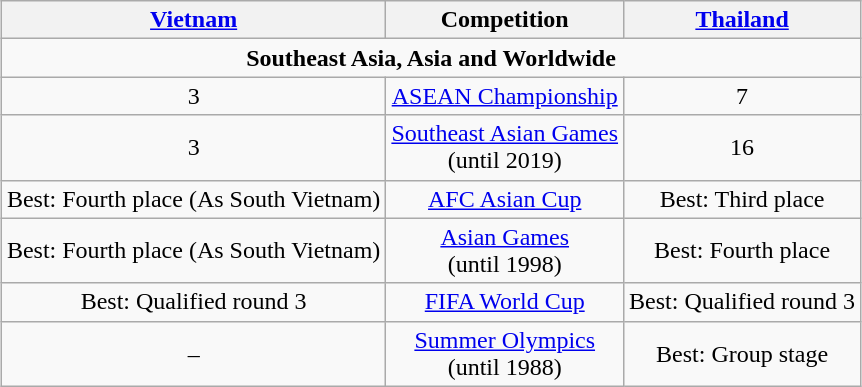<table class="wikitable sortable"  style="width:auto; margin:auto;">
<tr>
<th><a href='#'>Vietnam</a></th>
<th>Competition</th>
<th><a href='#'>Thailand</a></th>
</tr>
<tr style="text-align:center;">
<td colspan="3"><strong>Southeast Asia, Asia and Worldwide</strong></td>
</tr>
<tr style="text-align:center;">
<td>3</td>
<td><a href='#'>ASEAN Championship</a></td>
<td>7</td>
</tr>
<tr style="text-align:center;">
<td>3</td>
<td><a href='#'>Southeast Asian Games</a><br>(until 2019)</td>
<td>16</td>
</tr>
<tr style="text-align:center;">
<td>Best: Fourth place (As South Vietnam)</td>
<td><a href='#'>AFC Asian Cup</a></td>
<td>Best: Third place</td>
</tr>
<tr style="text-align:center;">
<td>Best: Fourth place (As South Vietnam)</td>
<td><a href='#'>Asian Games</a><br>(until 1998)</td>
<td>Best: Fourth place</td>
</tr>
<tr style="text-align:center;">
<td>Best: Qualified round 3</td>
<td><a href='#'>FIFA World Cup</a></td>
<td>Best: Qualified round 3</td>
</tr>
<tr style="text-align:center;">
<td>–</td>
<td><a href='#'>Summer Olympics</a><br>(until 1988)</td>
<td>Best: Group stage</td>
</tr>
</table>
